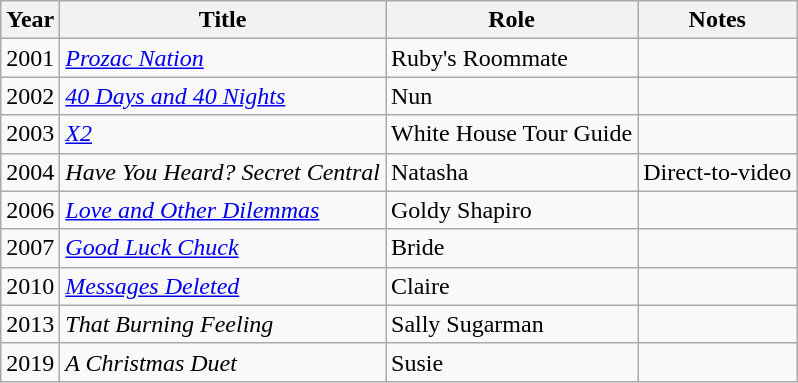<table class="wikitable sortable">
<tr>
<th>Year</th>
<th>Title</th>
<th>Role</th>
<th class="unsortable">Notes</th>
</tr>
<tr>
<td>2001</td>
<td><em><a href='#'>Prozac Nation</a></em></td>
<td>Ruby's Roommate</td>
<td></td>
</tr>
<tr>
<td>2002</td>
<td><em><a href='#'>40 Days and 40 Nights</a></em></td>
<td>Nun</td>
<td></td>
</tr>
<tr>
<td>2003</td>
<td><em><a href='#'>X2</a></em></td>
<td>White House Tour Guide</td>
<td></td>
</tr>
<tr>
<td>2004</td>
<td><em>Have You Heard? Secret Central</em></td>
<td>Natasha</td>
<td>Direct-to-video</td>
</tr>
<tr>
<td>2006</td>
<td><em><a href='#'>Love and Other Dilemmas</a></em></td>
<td>Goldy Shapiro</td>
<td></td>
</tr>
<tr>
<td>2007</td>
<td><em><a href='#'>Good Luck Chuck</a></em></td>
<td>Bride</td>
<td></td>
</tr>
<tr>
<td>2010</td>
<td><em><a href='#'>Messages Deleted</a></em></td>
<td>Claire</td>
<td></td>
</tr>
<tr>
<td>2013</td>
<td><em>That Burning Feeling</em></td>
<td>Sally Sugarman</td>
<td></td>
</tr>
<tr>
<td>2019</td>
<td><em>A Christmas Duet</em></td>
<td>Susie</td>
<td></td>
</tr>
</table>
